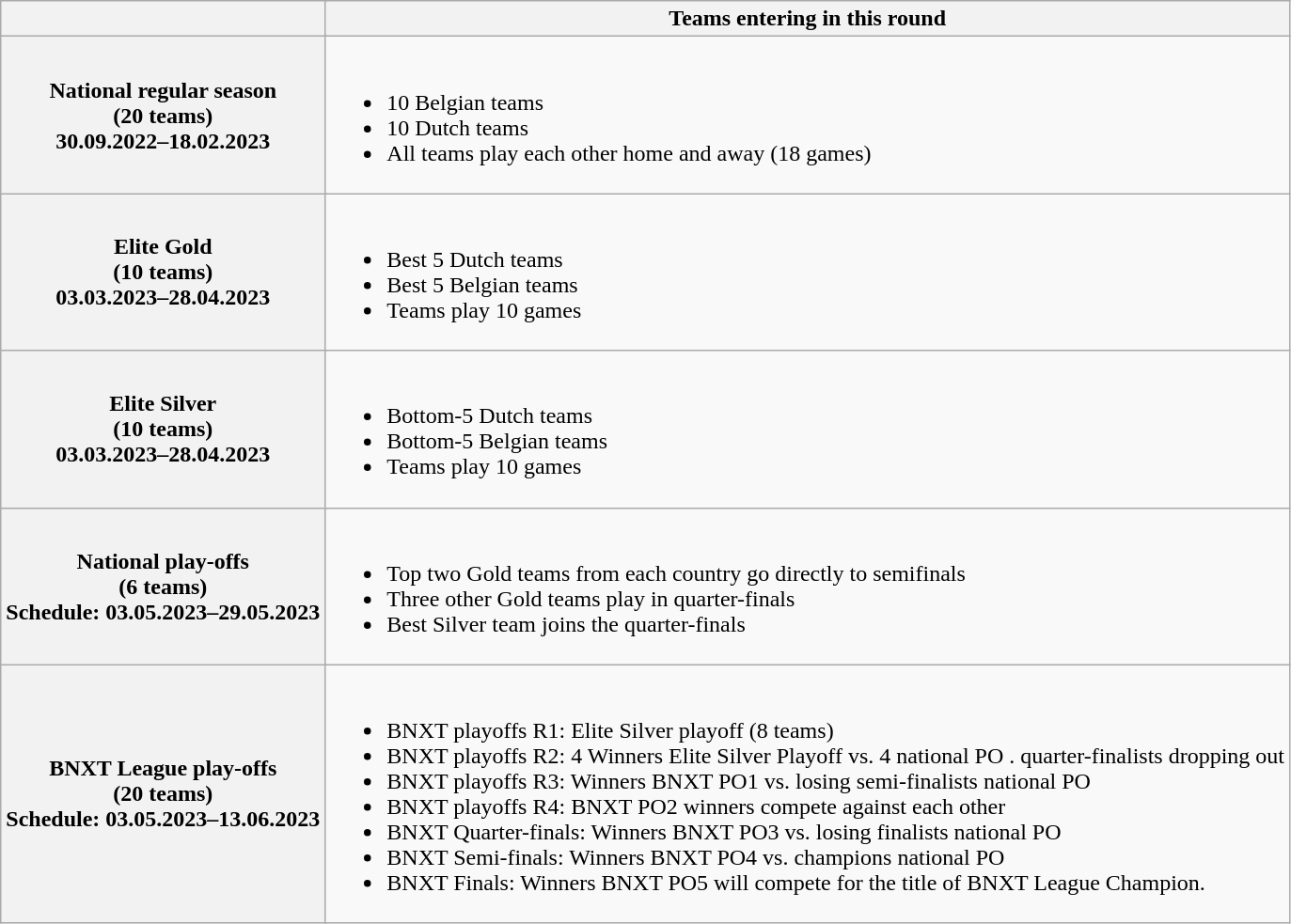<table class="wikitable">
<tr>
<th colspan=2></th>
<th>Teams entering in this round</th>
</tr>
<tr>
<th colspan=2>National regular season<br>(20 teams)<br>30.09.2022–18.02.2023</th>
<td><br><ul><li>10 Belgian teams</li><li>10 Dutch teams</li><li>All teams play each other home and away (18 games)</li></ul></td>
</tr>
<tr>
<th colspan=2>Elite Gold<br>(10 teams)<br>03.03.2023–28.04.2023</th>
<td><br><ul><li>Best 5 Dutch teams</li><li>Best 5 Belgian teams</li><li>Teams play 10 games</li></ul></td>
</tr>
<tr>
<th colspan=2>Elite Silver<br>(10 teams)<br>03.03.2023–28.04.2023</th>
<td><br><ul><li>Bottom-5 Dutch teams</li><li>Bottom-5 Belgian teams</li><li>Teams play 10 games</li></ul></td>
</tr>
<tr>
<th colspan=2>National play-offs<br>(6 teams)<br>Schedule: 03.05.2023–29.05.2023</th>
<td><br><ul><li>Top two Gold teams from each country go directly to semifinals</li><li>Three other Gold teams play in quarter-finals</li><li>Best Silver team joins the quarter-finals</li></ul></td>
</tr>
<tr>
<th colspan=2>BNXT League play-offs<br>(20 teams)<br>Schedule: 03.05.2023–13.06.2023</th>
<td><br><ul><li>BNXT playoffs R1: Elite Silver playoff (8 teams)</li><li>BNXT playoffs R2: 4 Winners Elite Silver Playoff vs. 4 national PO . quarter-finalists dropping out</li><li>BNXT playoffs R3: Winners BNXT PO1 vs. losing semi-finalists national PO</li><li>BNXT playoffs R4: BNXT PO2 winners compete against each other</li><li>BNXT Quarter-finals: Winners BNXT PO3 vs. losing finalists national PO</li><li>BNXT Semi-finals: Winners BNXT PO4 vs. champions national PO</li><li>BNXT Finals: Winners BNXT PO5 will compete for the title of BNXT League Champion.</li></ul></td>
</tr>
</table>
